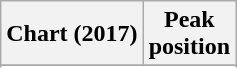<table class="wikitable sortable plainrowheaders" style="text-align:center">
<tr>
<th scope="col">Chart (2017)</th>
<th scope="col">Peak<br> position</th>
</tr>
<tr>
</tr>
<tr>
</tr>
</table>
